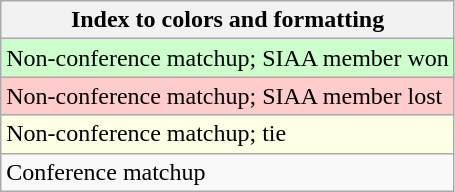<table class="wikitable">
<tr>
<th>Index to colors and formatting</th>
</tr>
<tr bgcolor=#ccffcc>
<td>Non-conference matchup; SIAA member won</td>
</tr>
<tr bgcolor=#ffcccc>
<td>Non-conference matchup; SIAA member lost</td>
</tr>
<tr bgcolor=#ffffe6>
<td>Non-conference matchup; tie</td>
</tr>
<tr>
<td>Conference matchup</td>
</tr>
</table>
